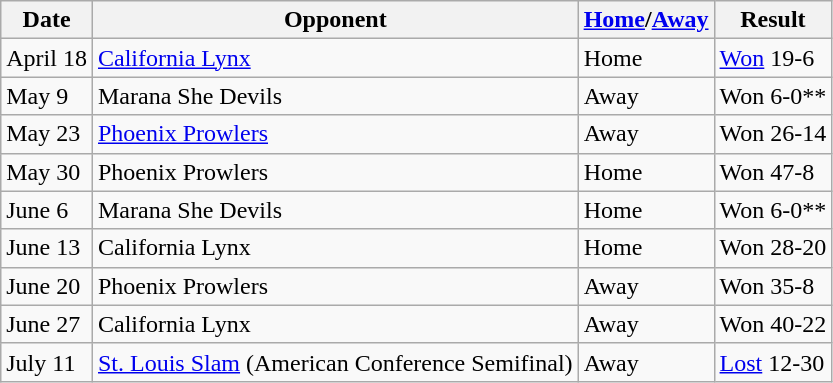<table class="wikitable">
<tr>
<th>Date</th>
<th>Opponent</th>
<th><a href='#'>Home</a>/<a href='#'>Away</a></th>
<th>Result</th>
</tr>
<tr>
<td>April 18</td>
<td><a href='#'>California Lynx</a></td>
<td>Home</td>
<td><a href='#'>Won</a> 19-6</td>
</tr>
<tr>
<td>May 9</td>
<td>Marana She Devils</td>
<td>Away</td>
<td>Won 6-0**</td>
</tr>
<tr>
<td>May 23</td>
<td><a href='#'>Phoenix Prowlers</a></td>
<td>Away</td>
<td>Won 26-14</td>
</tr>
<tr>
<td>May 30</td>
<td>Phoenix Prowlers</td>
<td>Home</td>
<td>Won 47-8</td>
</tr>
<tr>
<td>June 6</td>
<td>Marana She Devils</td>
<td>Home</td>
<td>Won 6-0**</td>
</tr>
<tr>
<td>June 13</td>
<td>California Lynx</td>
<td>Home</td>
<td>Won 28-20</td>
</tr>
<tr>
<td>June 20</td>
<td>Phoenix Prowlers</td>
<td>Away</td>
<td>Won 35-8</td>
</tr>
<tr>
<td>June 27</td>
<td>California Lynx</td>
<td>Away</td>
<td>Won 40-22</td>
</tr>
<tr>
<td>July 11</td>
<td><a href='#'>St. Louis Slam</a> (American Conference Semifinal)</td>
<td>Away</td>
<td><a href='#'>Lost</a> 12-30</td>
</tr>
</table>
